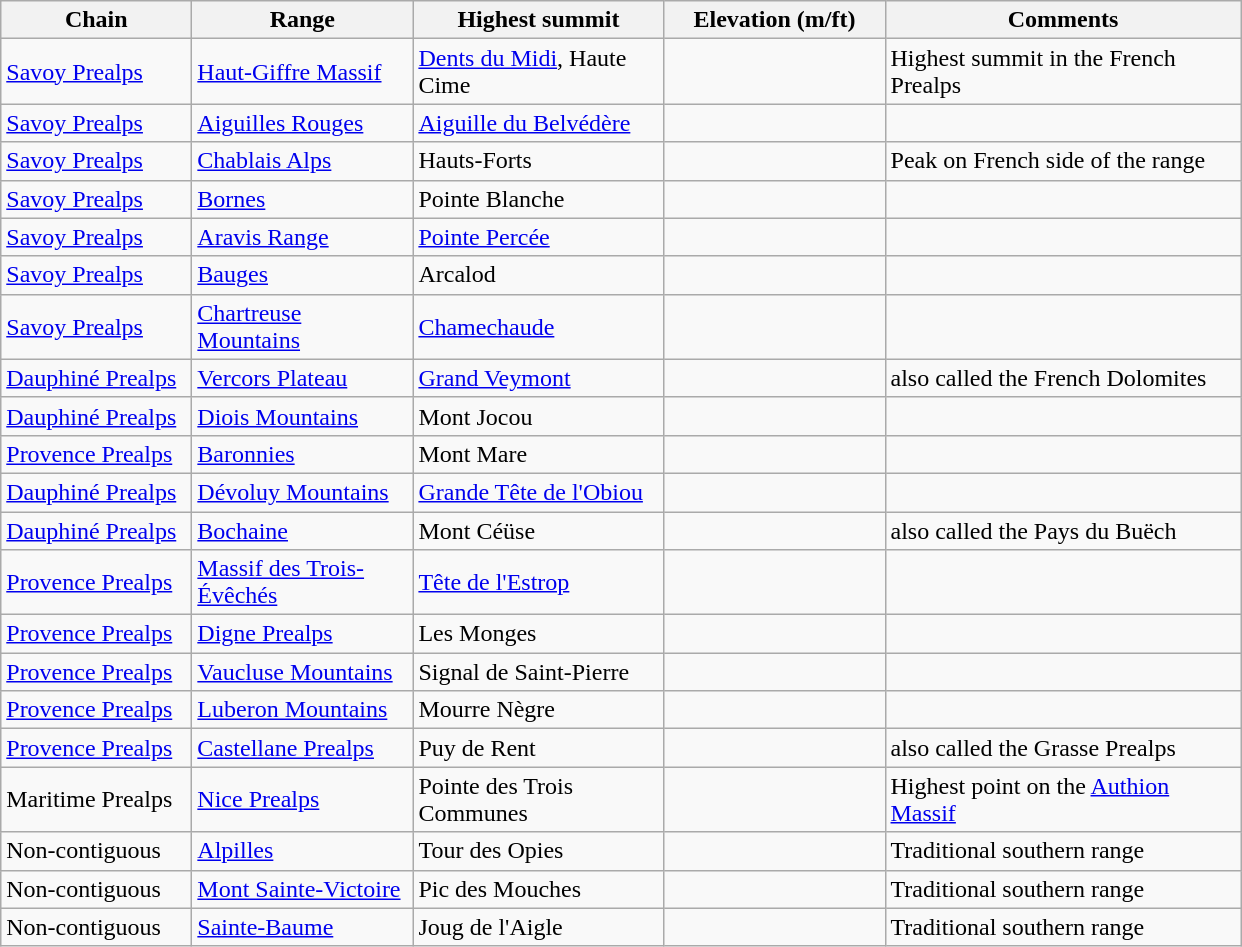<table class="wikitable sortable">
<tr>
<th width="120">Chain</th>
<th width="140">Range</th>
<th width="160">Highest summit</th>
<th width="140">Elevation (m/ft)</th>
<th width="230">Comments</th>
</tr>
<tr>
<td><a href='#'>Savoy Prealps</a></td>
<td><a href='#'>Haut-Giffre Massif</a></td>
<td><a href='#'>Dents du Midi</a>, Haute Cime</td>
<td></td>
<td>Highest summit in the French Prealps</td>
</tr>
<tr>
<td><a href='#'>Savoy Prealps</a></td>
<td><a href='#'>Aiguilles Rouges</a></td>
<td><a href='#'>Aiguille du Belvédère</a></td>
<td></td>
<td></td>
</tr>
<tr>
<td><a href='#'>Savoy Prealps</a></td>
<td><a href='#'>Chablais Alps</a></td>
<td>Hauts-Forts</td>
<td></td>
<td>Peak on French side of the range</td>
</tr>
<tr>
<td><a href='#'>Savoy Prealps</a></td>
<td><a href='#'>Bornes</a></td>
<td>Pointe Blanche</td>
<td></td>
<td></td>
</tr>
<tr>
<td><a href='#'>Savoy Prealps</a></td>
<td><a href='#'>Aravis Range</a></td>
<td><a href='#'>Pointe Percée</a></td>
<td></td>
<td></td>
</tr>
<tr>
<td><a href='#'>Savoy Prealps</a></td>
<td><a href='#'>Bauges</a></td>
<td>Arcalod</td>
<td></td>
<td></td>
</tr>
<tr>
<td><a href='#'>Savoy Prealps</a></td>
<td><a href='#'>Chartreuse Mountains</a></td>
<td><a href='#'>Chamechaude</a></td>
<td></td>
<td></td>
</tr>
<tr>
<td><a href='#'>Dauphiné Prealps</a></td>
<td><a href='#'>Vercors Plateau</a></td>
<td><a href='#'>Grand Veymont</a></td>
<td></td>
<td>also called the French Dolomites</td>
</tr>
<tr>
<td><a href='#'>Dauphiné Prealps</a></td>
<td><a href='#'>Diois Mountains</a></td>
<td>Mont Jocou</td>
<td></td>
<td></td>
</tr>
<tr>
<td><a href='#'>Provence Prealps</a></td>
<td><a href='#'>Baronnies</a></td>
<td>Mont Mare</td>
<td></td>
<td></td>
</tr>
<tr>
<td><a href='#'>Dauphiné Prealps</a></td>
<td><a href='#'>Dévoluy Mountains</a></td>
<td><a href='#'>Grande Tête de l'Obiou</a></td>
<td></td>
<td></td>
</tr>
<tr>
<td><a href='#'>Dauphiné Prealps</a></td>
<td><a href='#'>Bochaine</a></td>
<td>Mont Céüse</td>
<td></td>
<td>also called the Pays du Buëch</td>
</tr>
<tr>
<td><a href='#'>Provence Prealps</a></td>
<td><a href='#'>Massif des Trois-Évêchés</a></td>
<td><a href='#'>Tête de l'Estrop</a></td>
<td></td>
<td></td>
</tr>
<tr>
<td><a href='#'>Provence Prealps</a></td>
<td><a href='#'>Digne Prealps</a></td>
<td>Les Monges</td>
<td></td>
<td></td>
</tr>
<tr>
<td><a href='#'>Provence Prealps</a></td>
<td><a href='#'>Vaucluse Mountains</a></td>
<td>Signal de Saint-Pierre</td>
<td></td>
<td></td>
</tr>
<tr>
<td><a href='#'>Provence Prealps</a></td>
<td><a href='#'>Luberon Mountains</a></td>
<td>Mourre Nègre</td>
<td></td>
<td></td>
</tr>
<tr>
<td><a href='#'>Provence Prealps</a></td>
<td><a href='#'>Castellane Prealps</a></td>
<td>Puy de Rent</td>
<td></td>
<td>also called the Grasse Prealps</td>
</tr>
<tr>
<td>Maritime Prealps</td>
<td><a href='#'>Nice Prealps</a></td>
<td>Pointe des Trois Communes</td>
<td></td>
<td>Highest point on the <a href='#'>Authion Massif</a></td>
</tr>
<tr>
<td>Non-contiguous</td>
<td><a href='#'>Alpilles</a></td>
<td>Tour des Opies</td>
<td></td>
<td>Traditional southern range</td>
</tr>
<tr>
<td>Non-contiguous</td>
<td><a href='#'>Mont Sainte-Victoire</a></td>
<td>Pic des Mouches</td>
<td></td>
<td>Traditional southern range</td>
</tr>
<tr>
<td>Non-contiguous</td>
<td><a href='#'>Sainte-Baume</a></td>
<td>Joug de l'Aigle</td>
<td></td>
<td>Traditional southern range</td>
</tr>
</table>
